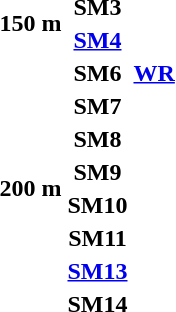<table>
<tr>
<th rowspan=2>150 m</th>
<th>SM3</th>
<td></td>
<td></td>
<td></td>
</tr>
<tr>
<th><a href='#'>SM4</a></th>
<td></td>
<td></td>
<td></td>
</tr>
<tr>
<th rowspan=8>200 m</th>
<th>SM6</th>
<td>  <strong><a href='#'>WR</a></strong></td>
<td></td>
<td></td>
</tr>
<tr>
<th>SM7</th>
<td></td>
<td></td>
<td></td>
</tr>
<tr>
<th>SM8</th>
<td></td>
<td></td>
<td></td>
</tr>
<tr>
<th>SM9</th>
<td></td>
<td></td>
<td></td>
</tr>
<tr>
<th>SM10</th>
<td></td>
<td></td>
<td></td>
</tr>
<tr>
<th>SM11</th>
<td></td>
<td></td>
<td></td>
</tr>
<tr>
<th><a href='#'>SM13</a></th>
<td></td>
<td></td>
<td></td>
</tr>
<tr>
<th>SM14</th>
<td></td>
<td></td>
<td></td>
</tr>
</table>
